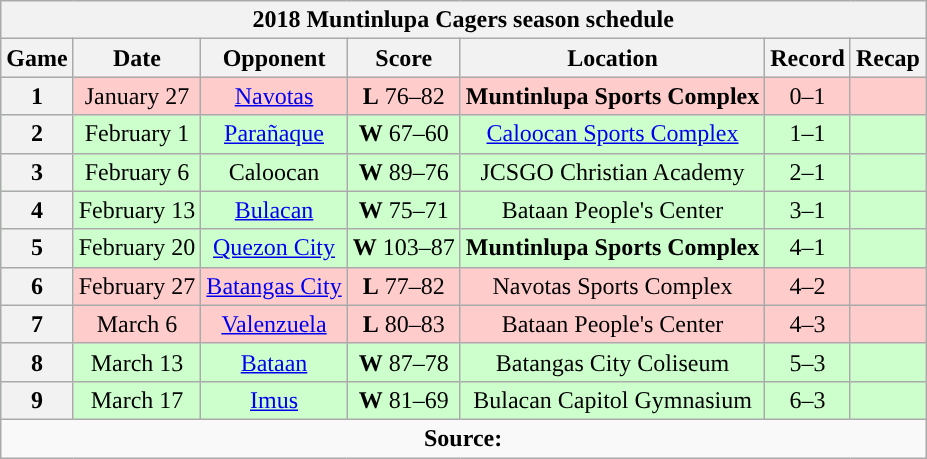<table class="wikitable" style="text-align:center">
<tr>
<th colspan=7>2018 Muntinlupa Cagers season schedule</th>
</tr>
<tr>
<th>Game</th>
<th>Date</th>
<th>Opponent</th>
<th>Score</th>
<th>Location</th>
<th>Record</th>
<th>Recap</th>
</tr>
<tr style="background:#fcc">
<th>1</th>
<td>January 27</td>
<td><a href='#'>Navotas</a></td>
<td><strong>L</strong> 76–82</td>
<td><strong>Muntinlupa Sports Complex</strong></td>
<td>0–1</td>
<td></td>
</tr>
<tr style="background:#cfc">
<th>2</th>
<td>February 1</td>
<td><a href='#'>Parañaque</a></td>
<td><strong>W</strong> 67–60</td>
<td><a href='#'>Caloocan Sports Complex</a></td>
<td>1–1</td>
<td></td>
</tr>
<tr style="background:#cfc">
<th>3</th>
<td>February 6</td>
<td>Caloocan</td>
<td><strong>W</strong> 89–76</td>
<td>JCSGO Christian Academy</td>
<td>2–1</td>
<td></td>
</tr>
<tr style="background:#cfc">
<th>4</th>
<td>February 13</td>
<td><a href='#'>Bulacan</a></td>
<td><strong>W</strong> 75–71</td>
<td>Bataan People's Center</td>
<td>3–1</td>
<td></td>
</tr>
<tr style="background:#cfc">
<th>5</th>
<td>February 20</td>
<td><a href='#'>Quezon City</a></td>
<td><strong>W</strong> 103–87</td>
<td><strong>Muntinlupa Sports Complex</strong></td>
<td>4–1</td>
<td></td>
</tr>
<tr style="background:#fcc">
<th>6</th>
<td>February 27</td>
<td><a href='#'>Batangas City</a></td>
<td><strong>L</strong> 77–82</td>
<td>Navotas Sports Complex</td>
<td>4–2</td>
<td></td>
</tr>
<tr style="background:#fcc">
<th>7</th>
<td>March 6</td>
<td><a href='#'>Valenzuela</a></td>
<td><strong>L</strong> 80–83</td>
<td>Bataan People's Center</td>
<td>4–3</td>
<td></td>
</tr>
<tr style="background:#cfc">
<th>8</th>
<td>March 13</td>
<td><a href='#'>Bataan</a></td>
<td><strong>W</strong> 87–78</td>
<td>Batangas City Coliseum</td>
<td>5–3</td>
<td></td>
</tr>
<tr style="background:#cfc">
<th>9</th>
<td>March 17</td>
<td><a href='#'>Imus</a></td>
<td><strong>W</strong> 81–69</td>
<td>Bulacan Capitol Gymnasium</td>
<td>6–3</td>
<td></td>
</tr>
<tr>
<td colspan=7 align=center><strong>Source: </strong></td>
</tr>
</table>
